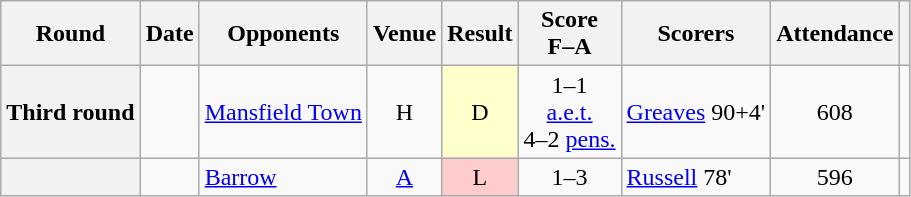<table class="wikitable plainrowheaders sortable" style="text-align:center">
<tr>
<th scope=col>Round</th>
<th scope=col>Date</th>
<th scope=col>Opponents</th>
<th scope=col>Venue</th>
<th scope=col>Result</th>
<th scope=col>Score<br>F–A</th>
<th scope=col class=unsortable>Scorers</th>
<th scope=col>Attendance</th>
<th scope=col class=unsortable></th>
</tr>
<tr>
<th scope=row>Third round</th>
<td align=left></td>
<td align=left><a href='#'>Mansfield Town</a></td>
<td>H</td>
<td style="background-color:#FFFFCC">D</td>
<td>1–1<br><a href='#'>a.e.t.</a><br>4–2 <a href='#'>pens.</a></td>
<td align=left><a href='#'>Greaves</a> 90+4'</td>
<td>608</td>
<td></td>
</tr>
<tr>
<th scope=row></th>
<td align=left></td>
<td align=left><a href='#'>Barrow</a></td>
<td><a href='#'>A</a></td>
<td style="background-color:#FFCCCC">L</td>
<td>1–3</td>
<td align=left><a href='#'>Russell</a> 78'</td>
<td>596</td>
<td></td>
</tr>
</table>
